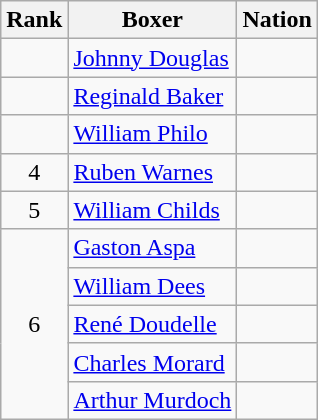<table class="wikitable sortable">
<tr>
<th>Rank</th>
<th>Boxer</th>
<th>Nation</th>
</tr>
<tr>
<td align=center></td>
<td><a href='#'>Johnny Douglas</a></td>
<td></td>
</tr>
<tr>
<td align=center></td>
<td><a href='#'>Reginald Baker</a></td>
<td></td>
</tr>
<tr>
<td align=center></td>
<td><a href='#'>William Philo</a></td>
<td></td>
</tr>
<tr>
<td align=center>4</td>
<td><a href='#'>Ruben Warnes</a></td>
<td></td>
</tr>
<tr>
<td align=center>5</td>
<td><a href='#'>William Childs</a></td>
<td></td>
</tr>
<tr>
<td align=center rowspan=5>6</td>
<td><a href='#'>Gaston Aspa</a></td>
<td></td>
</tr>
<tr>
<td><a href='#'>William Dees</a></td>
<td></td>
</tr>
<tr>
<td><a href='#'>René Doudelle</a></td>
<td></td>
</tr>
<tr>
<td><a href='#'>Charles Morard</a></td>
<td></td>
</tr>
<tr>
<td><a href='#'>Arthur Murdoch</a></td>
<td></td>
</tr>
</table>
